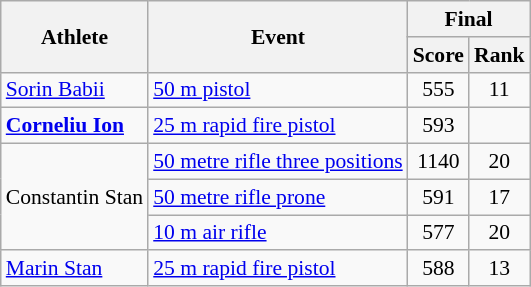<table class="wikitable" style="font-size:90%">
<tr>
<th rowspan="2">Athlete</th>
<th rowspan="2">Event</th>
<th colspan="2">Final</th>
</tr>
<tr>
<th>Score</th>
<th>Rank</th>
</tr>
<tr>
<td><a href='#'>Sorin Babii</a></td>
<td><a href='#'>50 m pistol</a></td>
<td style="text-align:center;">555</td>
<td style="text-align:center;">11</td>
</tr>
<tr>
<td><strong><a href='#'>Corneliu Ion</a></strong></td>
<td><a href='#'>25 m rapid fire pistol</a></td>
<td style="text-align:center;">593</td>
<td style="text-align:center;"></td>
</tr>
<tr>
<td rowspan=3>Constantin Stan</td>
<td><a href='#'>50 metre rifle three positions</a></td>
<td style="text-align:center;">1140</td>
<td style="text-align:center;">20</td>
</tr>
<tr>
<td><a href='#'>50 metre rifle prone</a></td>
<td style="text-align:center;">591</td>
<td style="text-align:center;">17</td>
</tr>
<tr>
<td><a href='#'>10 m air rifle</a></td>
<td style="text-align:center;">577</td>
<td style="text-align:center;">20</td>
</tr>
<tr>
<td><a href='#'>Marin Stan</a></td>
<td><a href='#'>25 m rapid fire pistol</a></td>
<td style="text-align:center;">588</td>
<td style="text-align:center;">13</td>
</tr>
</table>
